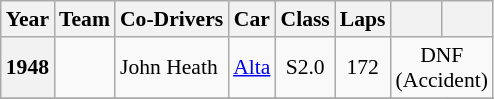<table class="wikitable" style="font-size:90%">
<tr>
<th>Year</th>
<th>Team</th>
<th>Co-Drivers</th>
<th>Car</th>
<th>Class</th>
<th>Laps</th>
<th></th>
<th></th>
</tr>
<tr align="center">
<th>1948</th>
<td align="left"></td>
<td align="left"> John Heath</td>
<td align="left"><a href='#'>Alta</a></td>
<td>S2.0</td>
<td>172</td>
<td colspan=2>DNF<br>(Accident)</td>
</tr>
<tr align="center">
</tr>
</table>
